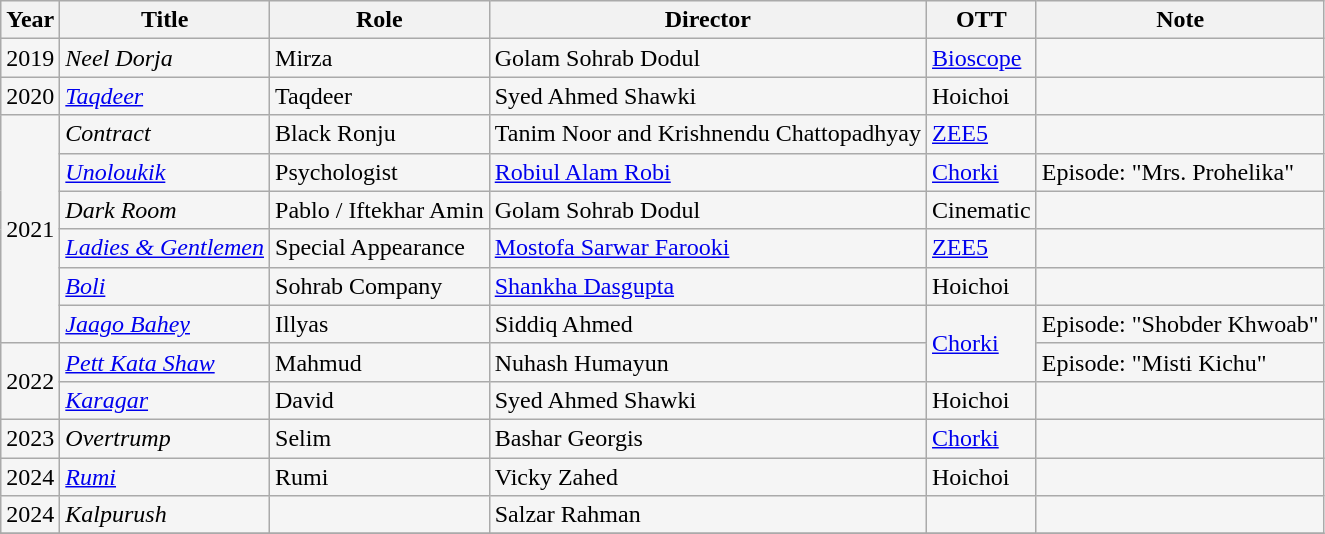<table class="wikitable sortable" style="background:#F5F5F5;">
<tr>
<th>Year</th>
<th>Title</th>
<th>Role</th>
<th>Director</th>
<th>OTT</th>
<th>Note</th>
</tr>
<tr>
<td>2019</td>
<td><em>Neel Dorja</em></td>
<td>Mirza</td>
<td>Golam Sohrab Dodul</td>
<td><a href='#'>Bioscope</a></td>
<td></td>
</tr>
<tr>
<td>2020</td>
<td><em><a href='#'>Taqdeer</a></em></td>
<td>Taqdeer</td>
<td>Syed Ahmed Shawki</td>
<td>Hoichoi</td>
<td></td>
</tr>
<tr>
<td rowspan="6">2021</td>
<td><em>Contract</em></td>
<td>Black Ronju</td>
<td>Tanim Noor and Krishnendu Chattopadhyay</td>
<td><a href='#'>ZEE5</a></td>
<td></td>
</tr>
<tr>
<td><em><a href='#'>Unoloukik</a></em></td>
<td>Psychologist</td>
<td><a href='#'>Robiul Alam Robi</a></td>
<td><a href='#'>Chorki</a></td>
<td>Episode: "Mrs. Prohelika"</td>
</tr>
<tr>
<td><em>Dark Room</em></td>
<td>Pablo / Iftekhar Amin</td>
<td>Golam Sohrab Dodul</td>
<td>Cinematic</td>
<td></td>
</tr>
<tr>
<td><em> <a href='#'>Ladies & Gentlemen</a></em></td>
<td>Special Appearance</td>
<td><a href='#'>Mostofa Sarwar Farooki</a></td>
<td><a href='#'>ZEE5</a></td>
<td></td>
</tr>
<tr>
<td><em><a href='#'>Boli</a></em></td>
<td>Sohrab Company</td>
<td><a href='#'>Shankha Dasgupta</a></td>
<td>Hoichoi</td>
<td></td>
</tr>
<tr>
<td><em><a href='#'>Jaago Bahey</a></em></td>
<td>Illyas</td>
<td>Siddiq Ahmed</td>
<td rowspan="2"><a href='#'>Chorki</a></td>
<td>Episode: "Shobder Khwoab"</td>
</tr>
<tr>
<td rowspan="2">2022</td>
<td><em><a href='#'>Pett Kata Shaw</a></em></td>
<td>Mahmud</td>
<td>Nuhash Humayun</td>
<td>Episode: "Misti Kichu"</td>
</tr>
<tr>
<td><em><a href='#'>Karagar</a></em></td>
<td>David</td>
<td>Syed Ahmed Shawki</td>
<td>Hoichoi</td>
<td></td>
</tr>
<tr>
<td>2023</td>
<td><em>Overtrump</em></td>
<td>Selim</td>
<td>Bashar Georgis</td>
<td><a href='#'>Chorki</a></td>
<td></td>
</tr>
<tr>
<td rowspan="1">2024</td>
<td><em><a href='#'>Rumi</a></em></td>
<td>Rumi</td>
<td>Vicky Zahed</td>
<td>Hoichoi</td>
<td></td>
</tr>
<tr>
<td>2024</td>
<td><em>Kalpurush</em></td>
<td></td>
<td>Salzar Rahman</td>
<td></td>
<td></td>
</tr>
<tr>
</tr>
</table>
